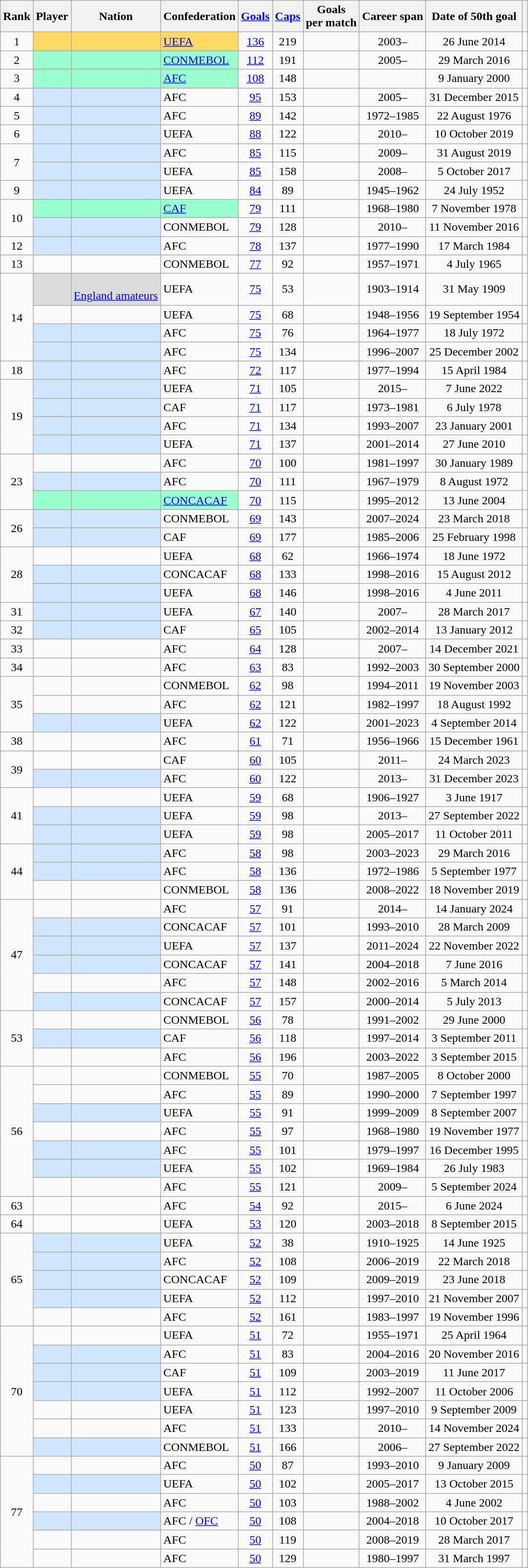<table class="wikitable sortable plainrowheaders sticky-header" style="text-align: center;">
<tr>
<th style="width:15px;" scope=col data-sort-type="number">Rank</th>
<th scope=col>Player</th>
<th scope=col>Nation</th>
<th scope=col>Confederation</th>
<th scope=col data-sort-type="number"><a href='#'>Goals</a></th>
<th scope=col data-sort-type="number"><a href='#'>Caps</a></th>
<th scope=col>Goals<br>per match</th>
<th scope=col>Career span</th>
<th scope=col>Date of 50th goal</th>
<th scope=col class="unsortable"></th>
</tr>
<tr>
<td>1</td>
<td bgcolor="FFD966" align="left"><strong></strong></td>
<td bgcolor="FFD966" align="left"></td>
<td bgcolor="FFD966" align="left"><a href='#'>UEFA</a></td>
<td><a href='#'>136</a></td>
<td>219</td>
<td></td>
<td>2003–</td>
<td>26 June 2014</td>
<td></td>
</tr>
<tr>
<td>2</td>
<td bgcolor="#9FC" align="left"><strong></strong></td>
<td bgcolor="#9FC" align="left"></td>
<td bgcolor="#9FC" align="left"><a href='#'>CONMEBOL</a></td>
<td><a href='#'>112</a></td>
<td>191</td>
<td></td>
<td>2005–</td>
<td>29 March 2016</td>
<td></td>
</tr>
<tr>
<td>3</td>
<td bgcolor="#9FC" align="left"></td>
<td bgcolor="#9FC" align="left"></td>
<td bgcolor="#9FC" align="left"><a href='#'>AFC</a></td>
<td><a href='#'>108</a></td>
<td>148</td>
<td></td>
<td></td>
<td>9 January 2000</td>
<td></td>
</tr>
<tr>
<td>4</td>
<td style="background-color:#D0E6FF" align="left"><strong></strong></td>
<td style="background-color:#D0E6FF" align="left"></td>
<td align="left">AFC</td>
<td><a href='#'>95</a></td>
<td>153</td>
<td></td>
<td>2005–</td>
<td>31 December 2015</td>
<td></td>
</tr>
<tr>
<td>5</td>
<td style="background-color:#D0E6FF" align="left"></td>
<td style="background-color:#D0E6FF" align="left"></td>
<td align="left">AFC</td>
<td><a href='#'>89</a></td>
<td>142</td>
<td></td>
<td>1972–1985</td>
<td>22 August 1976</td>
<td></td>
</tr>
<tr>
<td>6</td>
<td style="background-color:#D0E6FF" align="left"><strong></strong></td>
<td style="background-color:#D0E6FF" align="left"></td>
<td align="left">UEFA</td>
<td><a href='#'>88</a></td>
<td>122</td>
<td></td>
<td>2010–</td>
<td>10 October 2019</td>
<td></td>
</tr>
<tr>
<td rowspan="2">7</td>
<td style="background-color:#D0E6FF" align="left"><strong></strong></td>
<td style="background-color:#D0E6FF" align="left"></td>
<td align="left">AFC</td>
<td><a href='#'>85</a></td>
<td>115</td>
<td></td>
<td>2009–</td>
<td>31 August 2019</td>
<td></td>
</tr>
<tr>
<td style="background-color:#D0E6FF" align="left"><strong></strong></td>
<td style="background-color:#D0E6FF" align="left"></td>
<td align="left">UEFA</td>
<td><a href='#'>85</a></td>
<td>158</td>
<td></td>
<td>2008–</td>
<td>5 October 2017</td>
<td></td>
</tr>
<tr>
<td>9</td>
<td style="background-color:#D0E6FF" align="left"></td>
<td style="background-color:#D0E6FF" align="left"><br></td>
<td align="left">UEFA</td>
<td><a href='#'>84</a></td>
<td>89</td>
<td></td>
<td>1945–1962</td>
<td>24 July 1952</td>
<td></td>
</tr>
<tr>
<td rowspan="2">10</td>
<td bgcolor="#9FC" align="left"></td>
<td bgcolor="#9FC" align="left"></td>
<td bgcolor="#9FC" align="left"><a href='#'>CAF</a></td>
<td><a href='#'>79</a></td>
<td>111</td>
<td></td>
<td>1968–1980</td>
<td>7 November 1978</td>
<td></td>
</tr>
<tr>
<td style="background-color:#D0E6FF" align="left"><strong></strong></td>
<td style="background-color:#D0E6FF" align="left"></td>
<td align="left">CONMEBOL</td>
<td><a href='#'>79</a></td>
<td>128</td>
<td></td>
<td>2010–</td>
<td>11 November 2016</td>
<td></td>
</tr>
<tr>
<td>12</td>
<td style="background-color:#D0E6FF" align="left"></td>
<td style="background-color:#D0E6FF" align="left"></td>
<td align="left">AFC</td>
<td><a href='#'>78</a></td>
<td>137</td>
<td></td>
<td>1977–1990</td>
<td>17 March 1984</td>
<td></td>
</tr>
<tr>
<td>13</td>
<td align="left"></td>
<td align="left"></td>
<td align="left">CONMEBOL</td>
<td><a href='#'>77</a></td>
<td>92</td>
<td></td>
<td>1957–1971</td>
<td>4 July 1965</td>
<td></td>
</tr>
<tr>
<td rowspan="4">14</td>
<td bgcolor="#DCDCDC" align="left"></td>
<td bgcolor="#DCDCDC" align="left"><br> <a href='#'>England amateurs</a></td>
<td align="left">UEFA</td>
<td><a href='#'>75</a></td>
<td>53</td>
<td></td>
<td>1903–1914</td>
<td>31 May 1909</td>
<td></td>
</tr>
<tr>
<td align="left"></td>
<td align="left"></td>
<td align="left">UEFA</td>
<td><a href='#'>75</a></td>
<td>68</td>
<td></td>
<td>1948–1956</td>
<td>19 September 1954</td>
<td></td>
</tr>
<tr>
<td style="background-color:#D0E6FF" align="left"></td>
<td style="background-color:#D0E6FF" align="left"></td>
<td align="left">AFC</td>
<td><a href='#'>75</a></td>
<td>76</td>
<td></td>
<td>1964–1977</td>
<td>18 July 1972</td>
<td></td>
</tr>
<tr>
<td style="background-color:#D0E6FF" align="left"></td>
<td style="background-color:#D0E6FF" align="left"></td>
<td align="left">AFC</td>
<td><a href='#'>75</a></td>
<td>134</td>
<td></td>
<td>1996–2007</td>
<td>25 December 2002</td>
<td></td>
</tr>
<tr>
<td>18</td>
<td style="background-color:#D0E6FF" align="left"></td>
<td style="background-color:#D0E6FF" align="left"></td>
<td align="left">AFC</td>
<td><a href='#'>72</a></td>
<td>117</td>
<td></td>
<td>1977–1994</td>
<td>15 April 1984</td>
<td></td>
</tr>
<tr>
<td rowspan="4">19</td>
<td style="background-color:#D0E6FF" align="left"><strong></strong></td>
<td style="background-color:#D0E6FF" align="left"></td>
<td align="left">UEFA</td>
<td><a href='#'>71</a></td>
<td>105</td>
<td></td>
<td>2015–</td>
<td>7 June 2022</td>
<td></td>
</tr>
<tr>
<td style="background-color:#D0E6FF" align="left"></td>
<td style="background-color:#D0E6FF" align="left"></td>
<td align="left">CAF</td>
<td><a href='#'>71</a></td>
<td>117</td>
<td></td>
<td>1973–1981</td>
<td>6 July 1978</td>
<td></td>
</tr>
<tr>
<td style="background-color:#D0E6FF" align="left"></td>
<td style="background-color:#D0E6FF" align="left"></td>
<td align="left">AFC</td>
<td><a href='#'>71</a></td>
<td>134</td>
<td></td>
<td>1993–2007</td>
<td>23 January 2001</td>
<td></td>
</tr>
<tr>
<td style="background-color:#D0E6FF" align="left"></td>
<td style="background-color:#D0E6FF" align="left"></td>
<td align="left">UEFA</td>
<td><a href='#'>71</a></td>
<td>137</td>
<td></td>
<td>2001–2014</td>
<td>27 June 2010</td>
<td></td>
</tr>
<tr>
<td rowspan="3">23</td>
<td align="left"></td>
<td align="left"></td>
<td align="left">AFC</td>
<td><a href='#'>70</a></td>
<td>100</td>
<td></td>
<td>1981–1997</td>
<td>30 January 1989</td>
<td></td>
</tr>
<tr>
<td style="background-color:#D0E6FF" align="left"></td>
<td style="background-color:#D0E6FF" align="left"></td>
<td align="left">AFC</td>
<td><a href='#'>70</a></td>
<td>111</td>
<td></td>
<td>1967–1979</td>
<td>8 August 1972</td>
<td></td>
</tr>
<tr>
<td bgcolor=#9FC   align="left"></td>
<td bgcolor=#9FC   align="left"></td>
<td bgcolor="#9FC" align="left"><a href='#'>CONCACAF</a></td>
<td><a href='#'>70</a></td>
<td>115</td>
<td></td>
<td>1995–2012</td>
<td>13 June 2004</td>
<td></td>
</tr>
<tr>
<td rowspan="2">26</td>
<td style="background-color:#D0E6FF" align="left"></td>
<td style="background-color:#D0E6FF" align="left"></td>
<td align="left">CONMEBOL</td>
<td><a href='#'>69</a></td>
<td>143</td>
<td></td>
<td>2007–2024</td>
<td>23 March 2018</td>
<td></td>
</tr>
<tr>
<td style="background-color:#D0E6FF" align="left"></td>
<td style="background-color:#D0E6FF" align="left"></td>
<td align="left">CAF</td>
<td><a href='#'>69</a></td>
<td>177</td>
<td></td>
<td>1985–2006</td>
<td>25 February 1998</td>
<td></td>
</tr>
<tr>
<td rowspan="3">28</td>
<td align="left"></td>
<td align="left"></td>
<td align="left">UEFA</td>
<td><a href='#'>68</a></td>
<td>62</td>
<td></td>
<td>1966–1974</td>
<td>18 June 1972</td>
<td></td>
</tr>
<tr>
<td style="background-color:#D0E6FF" align="left"></td>
<td style="background-color:#D0E6FF" align="left"></td>
<td align="left">CONCACAF</td>
<td><a href='#'>68</a></td>
<td>133</td>
<td></td>
<td>1998–2016</td>
<td>15 August 2012</td>
<td></td>
</tr>
<tr>
<td style="background-color:#D0E6FF" align="left"></td>
<td style="background-color:#D0E6FF" align="left"></td>
<td align="left">UEFA</td>
<td><a href='#'>68</a></td>
<td>146</td>
<td></td>
<td>1998–2016</td>
<td>4 June 2011</td>
<td></td>
</tr>
<tr>
<td>31</td>
<td style="background-color:#D0E6FF" align="left"><strong></strong></td>
<td style="background-color:#D0E6FF" align="left"></td>
<td align="left">UEFA</td>
<td><a href='#'>67</a></td>
<td>140</td>
<td></td>
<td>2007–</td>
<td>28 March 2017</td>
<td></td>
</tr>
<tr>
<td>32</td>
<td style="background-color:#D0E6FF" align="left"></td>
<td style="background-color:#D0E6FF" align="left"></td>
<td align="left">CAF</td>
<td><a href='#'>65</a></td>
<td>105</td>
<td></td>
<td>2002–2014</td>
<td>13 January 2012</td>
<td></td>
</tr>
<tr>
<td>33</td>
<td align="left"><strong></strong></td>
<td align="left"></td>
<td align="left">AFC</td>
<td><a href='#'>64</a></td>
<td>128</td>
<td></td>
<td>2007–</td>
<td>14 December 2021</td>
<td></td>
</tr>
<tr>
<td>34</td>
<td align="left"></td>
<td align="left"></td>
<td align="left">AFC</td>
<td><a href='#'>63</a></td>
<td>83</td>
<td></td>
<td>1992–2003</td>
<td>30 September 2000</td>
<td></td>
</tr>
<tr>
<td rowspan="3">35</td>
<td align="left"></td>
<td align="left"></td>
<td align="left">CONMEBOL</td>
<td><a href='#'>62</a></td>
<td>98</td>
<td></td>
<td>1994–2011</td>
<td>19 November 2003</td>
<td></td>
</tr>
<tr>
<td align="left"></td>
<td align="left"></td>
<td align="left">AFC</td>
<td><a href='#'>62</a></td>
<td>121</td>
<td></td>
<td>1982–1997</td>
<td>18 August 1992</td>
<td></td>
</tr>
<tr>
<td style="background-color:#D0E6FF" align="left"></td>
<td style="background-color:#D0E6FF" align="left"></td>
<td align="left">UEFA</td>
<td><a href='#'>62</a></td>
<td>122</td>
<td></td>
<td>2001–2023</td>
<td>4 September 2014</td>
<td></td>
</tr>
<tr>
<td>38</td>
<td align="left"></td>
<td align="left"> </td>
<td align="left">AFC</td>
<td><a href='#'>61</a></td>
<td>71</td>
<td></td>
<td>1956–1966</td>
<td>15 December 1961</td>
<td></td>
</tr>
<tr>
<td rowspan="2">39</td>
<td align="left"><strong></strong></td>
<td align="left"></td>
<td align="left">CAF</td>
<td><a href='#'>60</a></td>
<td>105</td>
<td></td>
<td>2011–</td>
<td>24 March 2023</td>
<td></td>
</tr>
<tr>
<td style="background-color:#D0E6FF" align="left"><strong></strong></td>
<td style="background-color:#D0E6FF" align="left"></td>
<td align="left">AFC</td>
<td><a href='#'>60</a></td>
<td>122</td>
<td></td>
<td>2013–</td>
<td>31 December 2023</td>
<td></td>
</tr>
<tr>
<td rowspan="3">41</td>
<td align="left"></td>
<td align="left"></td>
<td align="left">UEFA</td>
<td><a href='#'>59</a></td>
<td>68</td>
<td></td>
<td>1906–1927</td>
<td>3 June 1917</td>
<td></td>
</tr>
<tr>
<td style="background-color:#D0E6FF" align="left"><strong></strong></td>
<td style="background-color:#D0E6FF" align="left"></td>
<td align="left">UEFA</td>
<td><a href='#'>59</a></td>
<td>98</td>
<td></td>
<td>2013–</td>
<td>27 September 2022</td>
<td></td>
</tr>
<tr>
<td style="background-color:#D0E6FF" align="left"></td>
<td style="background-color:#D0E6FF" align="left"></td>
<td align="left">UEFA</td>
<td><a href='#'>59</a></td>
<td>98</td>
<td></td>
<td>2005–2017</td>
<td>11 October 2011</td>
<td></td>
</tr>
<tr>
<td rowspan="3">44</td>
<td style="background-color:#D0E6FF" align="left"></td>
<td style="background-color:#D0E6FF" align="left"></td>
<td align="left">AFC</td>
<td><a href='#'>58</a></td>
<td>98</td>
<td></td>
<td>2003–2023</td>
<td>29 March 2016</td>
<td></td>
</tr>
<tr>
<td style="background-color:#D0E6FF" align="left"></td>
<td style="background-color:#D0E6FF" align="left"></td>
<td align="left">AFC</td>
<td><a href='#'>58</a></td>
<td>136</td>
<td></td>
<td>1972–1986</td>
<td>5 September 1977</td>
<td></td>
</tr>
<tr>
<td align="left"></td>
<td align="left"></td>
<td align="left">CONMEBOL</td>
<td><a href='#'>58</a></td>
<td>136</td>
<td></td>
<td>2008–2022</td>
<td>18 November 2019</td>
<td></td>
</tr>
<tr>
<td rowspan="6">47</td>
<td align="left"><strong></strong></td>
<td align="left"></td>
<td align="left">AFC</td>
<td><a href='#'>57</a></td>
<td>91</td>
<td></td>
<td>2014–</td>
<td>14 January 2024</td>
<td></td>
</tr>
<tr>
<td style="background-color:#D0E6FF" align="left"></td>
<td style="background-color:#D0E6FF" align="left"></td>
<td align="left">CONCACAF</td>
<td><a href='#'>57</a></td>
<td>101</td>
<td></td>
<td>1993–2010</td>
<td>28 March 2009</td>
<td></td>
</tr>
<tr>
<td style="background-color:#D0E6FF" align="left"></td>
<td style="background-color:#D0E6FF" align="left"></td>
<td align="left">UEFA</td>
<td><a href='#'>57</a></td>
<td>137</td>
<td></td>
<td>2011–2024</td>
<td>22 November 2022</td>
<td></td>
</tr>
<tr>
<td style="background-color:#D0E6FF" align="left"></td>
<td style="background-color:#D0E6FF" align="left"></td>
<td align="left">CONCACAF</td>
<td><a href='#'>57</a></td>
<td>141</td>
<td></td>
<td>2004–2018</td>
<td>7 June 2016</td>
<td></td>
</tr>
<tr>
<td align="left"></td>
<td align="left"></td>
<td align="left">AFC</td>
<td><a href='#'>57</a></td>
<td>148</td>
<td></td>
<td>2002–2016</td>
<td>5 March 2014</td>
<td></td>
</tr>
<tr>
<td style="background-color:#D0E6FF" align="left"></td>
<td style="background-color:#D0E6FF" align="left"></td>
<td align="left">CONCACAF</td>
<td><a href='#'>57</a></td>
<td>157</td>
<td></td>
<td>2000–2014</td>
<td>5 July 2013</td>
<td></td>
</tr>
<tr>
<td rowspan="3">53</td>
<td align="left"></td>
<td align="left"></td>
<td align="left">CONMEBOL</td>
<td><a href='#'>56</a></td>
<td>78</td>
<td></td>
<td>1991–2002</td>
<td>29 June 2000</td>
<td></td>
</tr>
<tr>
<td style="background-color:#D0E6FF" align="left"></td>
<td style="background-color:#D0E6FF" align="left"></td>
<td align="left">CAF</td>
<td><a href='#'>56</a></td>
<td>118</td>
<td></td>
<td>1997–2014</td>
<td>3 September 2011</td>
<td></td>
</tr>
<tr>
<td align="left"></td>
<td align="left"></td>
<td align="left">AFC</td>
<td><a href='#'>56</a></td>
<td>196</td>
<td></td>
<td>2003–2022</td>
<td>3 September 2015</td>
<td></td>
</tr>
<tr>
<td rowspan="7">56</td>
<td align="left"></td>
<td align="left"></td>
<td align="left">CONMEBOL</td>
<td><a href='#'>55</a></td>
<td>70</td>
<td></td>
<td>1987–2005</td>
<td>8 October 2000</td>
<td></td>
</tr>
<tr>
<td align="left"></td>
<td align="left"></td>
<td align="left">AFC</td>
<td><a href='#'>55</a></td>
<td>89</td>
<td></td>
<td>1990–2000</td>
<td>7 September 1997</td>
<td></td>
</tr>
<tr>
<td style="background-color:#D0E6FF" align="left"></td>
<td style="background-color:#D0E6FF" align="left"></td>
<td align="left">UEFA</td>
<td><a href='#'>55</a></td>
<td>91</td>
<td></td>
<td>1999–2009</td>
<td>8 September 2007</td>
<td></td>
</tr>
<tr>
<td align="left"></td>
<td align="left"></td>
<td align="left">AFC</td>
<td><a href='#'>55</a></td>
<td>97</td>
<td></td>
<td>1968–1980</td>
<td>19 November 1977</td>
<td></td>
</tr>
<tr>
<td style="background-color:#D0E6FF" align="left"></td>
<td style="background-color:#D0E6FF" align="left"></td>
<td align="left">AFC</td>
<td><a href='#'>55</a></td>
<td>101</td>
<td></td>
<td>1979–1997</td>
<td>16 December 1995</td>
<td></td>
</tr>
<tr>
<td style="background-color:#D0E6FF" align="left"></td>
<td style="background-color:#D0E6FF" align="left"></td>
<td align="left">UEFA</td>
<td><a href='#'>55</a></td>
<td>102</td>
<td></td>
<td>1969–1984</td>
<td>26 July 1983</td>
<td></td>
</tr>
<tr>
<td align="left"><strong></strong></td>
<td align="left"></td>
<td align="left">AFC</td>
<td><a href='#'>55</a></td>
<td>121</td>
<td></td>
<td>2009–</td>
<td>5 September 2024</td>
<td></td>
</tr>
<tr>
<td>63</td>
<td align="left"><strong></strong></td>
<td align="left"></td>
<td align="left">AFC</td>
<td><a href='#'>54</a></td>
<td>92</td>
<td></td>
<td>2015–</td>
<td>6 June 2024</td>
<td></td>
</tr>
<tr>
<td>64</td>
<td align="left"></td>
<td align="left"></td>
<td align="left">UEFA</td>
<td><a href='#'>53</a></td>
<td>120</td>
<td></td>
<td>2003–2018</td>
<td>8 September 2015</td>
<td></td>
</tr>
<tr>
<td rowspan="5">65</td>
<td style="background-color:#D0E6FF" align="left"></td>
<td style="background-color:#D0E6FF" align="left"></td>
<td align="left">UEFA</td>
<td><a href='#'>52</a></td>
<td>38</td>
<td></td>
<td>1910–1925</td>
<td>14 June 1925</td>
<td></td>
</tr>
<tr>
<td style="background-color:#D0E6FF" align="left"></td>
<td style="background-color:#D0E6FF" align="left"></td>
<td align="left">AFC</td>
<td><a href='#'>52</a></td>
<td>108</td>
<td></td>
<td>2006–2019</td>
<td>22 March 2018</td>
<td></td>
</tr>
<tr>
<td style="background-color:#D0E6FF" align="left"></td>
<td style="background-color:#D0E6FF" align="left"></td>
<td align="left">CONCACAF</td>
<td><a href='#'>52</a></td>
<td>109</td>
<td></td>
<td>2009–2019</td>
<td>23 June 2018</td>
<td></td>
</tr>
<tr>
<td style="background-color:#D0E6FF" align="left"></td>
<td style="background-color:#D0E6FF" align="left"></td>
<td align="left">UEFA</td>
<td><a href='#'>52</a></td>
<td>112</td>
<td></td>
<td>1997–2010</td>
<td>21 November 2007</td>
<td></td>
</tr>
<tr>
<td align="left"></td>
<td align="left"></td>
<td align="left">AFC</td>
<td><a href='#'>52</a></td>
<td>161</td>
<td></td>
<td>1983–1997</td>
<td>19 November 1996</td>
<td></td>
</tr>
<tr>
<td rowspan="7">70</td>
<td align="left"></td>
<td align="left"></td>
<td align="left">UEFA</td>
<td><a href='#'>51</a></td>
<td>72</td>
<td></td>
<td>1955–1971</td>
<td>25 April 1964</td>
<td></td>
</tr>
<tr>
<td style="background-color:#D0E6FF" align="left"></td>
<td style="background-color:#D0E6FF" align="left"></td>
<td align="left">AFC</td>
<td><a href='#'>51</a></td>
<td>83</td>
<td></td>
<td>2004–2016</td>
<td>20 November 2016</td>
<td></td>
</tr>
<tr>
<td style="background-color:#D0E6FF" align="left"></td>
<td style="background-color:#D0E6FF" align="left"></td>
<td align="left">CAF</td>
<td><a href='#'>51</a></td>
<td>109</td>
<td></td>
<td>2003–2019</td>
<td>11 June 2017</td>
<td></td>
</tr>
<tr>
<td style="background-color:#D0E6FF" align="left"></td>
<td style="background-color:#D0E6FF" align="left"></td>
<td align="left">UEFA</td>
<td><a href='#'>51</a></td>
<td>112</td>
<td></td>
<td>1992–2007</td>
<td>11 October 2006</td>
<td></td>
</tr>
<tr>
<td align="left"></td>
<td align="left"></td>
<td align="left">UEFA</td>
<td><a href='#'>51</a></td>
<td>123</td>
<td></td>
<td>1997–2010</td>
<td>9 September 2009</td>
<td></td>
</tr>
<tr>
<td align="left"><strong></strong></td>
<td align="left"></td>
<td align="left">AFC</td>
<td><a href='#'>51</a></td>
<td>133</td>
<td></td>
<td>2010–</td>
<td>14 November 2024</td>
<td></td>
</tr>
<tr>
<td style="background-color:#D0E6FF" align="left"><strong></strong></td>
<td style="background-color:#D0E6FF" align="left"></td>
<td align="left">CONMEBOL</td>
<td><a href='#'>51</a></td>
<td>166</td>
<td></td>
<td>2006–</td>
<td>27 September 2022</td>
<td></td>
</tr>
<tr>
<td rowspan="6">77</td>
<td align="left"></td>
<td align="left"></td>
<td align="left">AFC</td>
<td><a href='#'>50</a></td>
<td>87</td>
<td></td>
<td>1993–2010</td>
<td>9 January 2009</td>
<td></td>
</tr>
<tr>
<td style="background-color:#D0E6FF" align="left"></td>
<td style="background-color:#D0E6FF" align="left"></td>
<td align="left">UEFA</td>
<td><a href='#'>50</a></td>
<td>102</td>
<td></td>
<td>2005–2017</td>
<td>13 October 2015</td>
<td></td>
</tr>
<tr>
<td align="left"></td>
<td align="left"></td>
<td align="left">AFC</td>
<td><a href='#'>50</a></td>
<td>103</td>
<td></td>
<td>1988–2002</td>
<td>4 June 2002</td>
<td></td>
</tr>
<tr>
<td style="background-color:#D0E6FF" align="left"></td>
<td style="background-color:#D0E6FF" align="left"></td>
<td align="left">AFC / <a href='#'>OFC</a></td>
<td><a href='#'>50</a></td>
<td>108</td>
<td></td>
<td>2004–2018</td>
<td>10 October 2017</td>
<td></td>
</tr>
<tr>
<td align="left"></td>
<td align="left"></td>
<td align="left">AFC</td>
<td><a href='#'>50</a></td>
<td>119</td>
<td></td>
<td>2008–2019</td>
<td>28 March 2017</td>
<td></td>
</tr>
<tr>
<td align="left"></td>
<td align="left"></td>
<td align="left">AFC</td>
<td><a href='#'>50</a></td>
<td>129</td>
<td></td>
<td>1980–1997</td>
<td>31 March 1997</td>
<td></td>
</tr>
</table>
